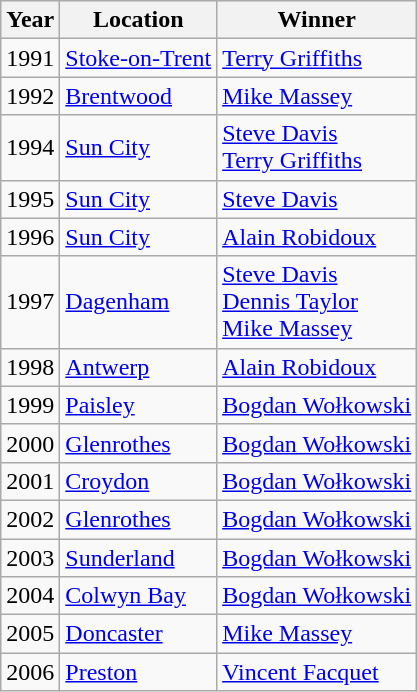<table class = "wikitable sortable">
<tr style="background:#efefef;">
<th>Year</th>
<th>Location</th>
<th>Winner</th>
</tr>
<tr>
<td>1991</td>
<td> <a href='#'>Stoke-on-Trent</a></td>
<td> <a href='#'>Terry Griffiths</a></td>
</tr>
<tr>
<td>1992</td>
<td> <a href='#'>Brentwood</a></td>
<td> <a href='#'>Mike Massey</a></td>
</tr>
<tr>
<td>1994</td>
<td> <a href='#'>Sun City</a></td>
<td> <a href='#'>Steve Davis</a><br> <a href='#'>Terry Griffiths</a></td>
</tr>
<tr>
<td>1995</td>
<td> <a href='#'>Sun City</a></td>
<td> <a href='#'>Steve Davis</a></td>
</tr>
<tr>
<td>1996</td>
<td> <a href='#'>Sun City</a></td>
<td> <a href='#'>Alain Robidoux</a></td>
</tr>
<tr>
<td>1997</td>
<td> <a href='#'>Dagenham</a></td>
<td> <a href='#'>Steve Davis</a><br> <a href='#'>Dennis Taylor</a><br> <a href='#'>Mike Massey</a></td>
</tr>
<tr>
<td>1998</td>
<td> <a href='#'>Antwerp</a></td>
<td> <a href='#'>Alain Robidoux</a></td>
</tr>
<tr>
<td>1999</td>
<td> <a href='#'>Paisley</a></td>
<td> <a href='#'>Bogdan Wołkowski</a></td>
</tr>
<tr>
<td>2000</td>
<td> <a href='#'>Glenrothes</a></td>
<td> <a href='#'>Bogdan Wołkowski</a></td>
</tr>
<tr>
<td>2001</td>
<td> <a href='#'>Croydon</a></td>
<td> <a href='#'>Bogdan Wołkowski</a></td>
</tr>
<tr>
<td>2002</td>
<td> <a href='#'>Glenrothes</a></td>
<td> <a href='#'>Bogdan Wołkowski</a></td>
</tr>
<tr>
<td>2003</td>
<td> <a href='#'>Sunderland</a></td>
<td> <a href='#'>Bogdan Wołkowski</a></td>
</tr>
<tr>
<td>2004</td>
<td> <a href='#'>Colwyn Bay</a></td>
<td> <a href='#'>Bogdan Wołkowski</a></td>
</tr>
<tr>
<td>2005</td>
<td> <a href='#'>Doncaster</a></td>
<td> <a href='#'>Mike Massey</a></td>
</tr>
<tr>
<td>2006</td>
<td> <a href='#'>Preston</a></td>
<td> <a href='#'>Vincent Facquet</a></td>
</tr>
</table>
